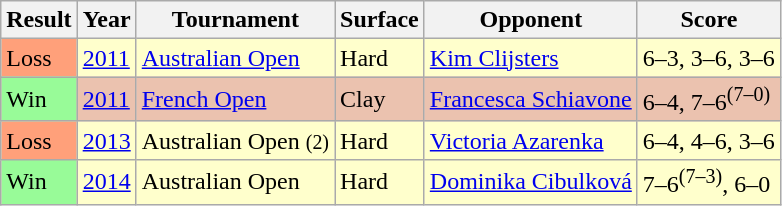<table class="sortable wikitable">
<tr>
<th>Result</th>
<th>Year</th>
<th>Tournament</th>
<th>Surface</th>
<th>Opponent</th>
<th>Score</th>
</tr>
<tr style="background:#ffc;">
<td style="background:#ffa07a;">Loss</td>
<td><a href='#'>2011</a></td>
<td><a href='#'>Australian Open</a></td>
<td>Hard</td>
<td> <a href='#'>Kim Clijsters</a></td>
<td>6–3, 3–6, 3–6</td>
</tr>
<tr style="background:#ebc2af;">
<td style="background:#98fb98;">Win</td>
<td><a href='#'>2011</a></td>
<td><a href='#'>French Open</a></td>
<td>Clay</td>
<td> <a href='#'>Francesca Schiavone</a></td>
<td>6–4, 7–6<sup>(7–0)</sup></td>
</tr>
<tr style="background:#ffc;">
<td style="background:#ffa07a;">Loss</td>
<td><a href='#'>2013</a></td>
<td>Australian Open <small>(2)</small></td>
<td>Hard</td>
<td> <a href='#'>Victoria Azarenka</a></td>
<td>6–4, 4–6, 3–6</td>
</tr>
<tr style="background:#ffc;">
<td style="background:#98fb98;">Win</td>
<td><a href='#'>2014</a></td>
<td>Australian Open</td>
<td>Hard</td>
<td> <a href='#'>Dominika Cibulková</a></td>
<td>7–6<sup>(7–3)</sup>, 6–0</td>
</tr>
</table>
